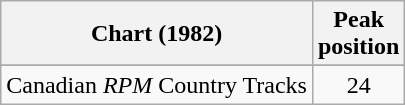<table class="wikitable sortable">
<tr>
<th align="left">Chart (1982)</th>
<th align="center">Peak<br>position</th>
</tr>
<tr>
</tr>
<tr>
<td align="left">Canadian <em>RPM</em> Country Tracks</td>
<td align="center">24</td>
</tr>
</table>
